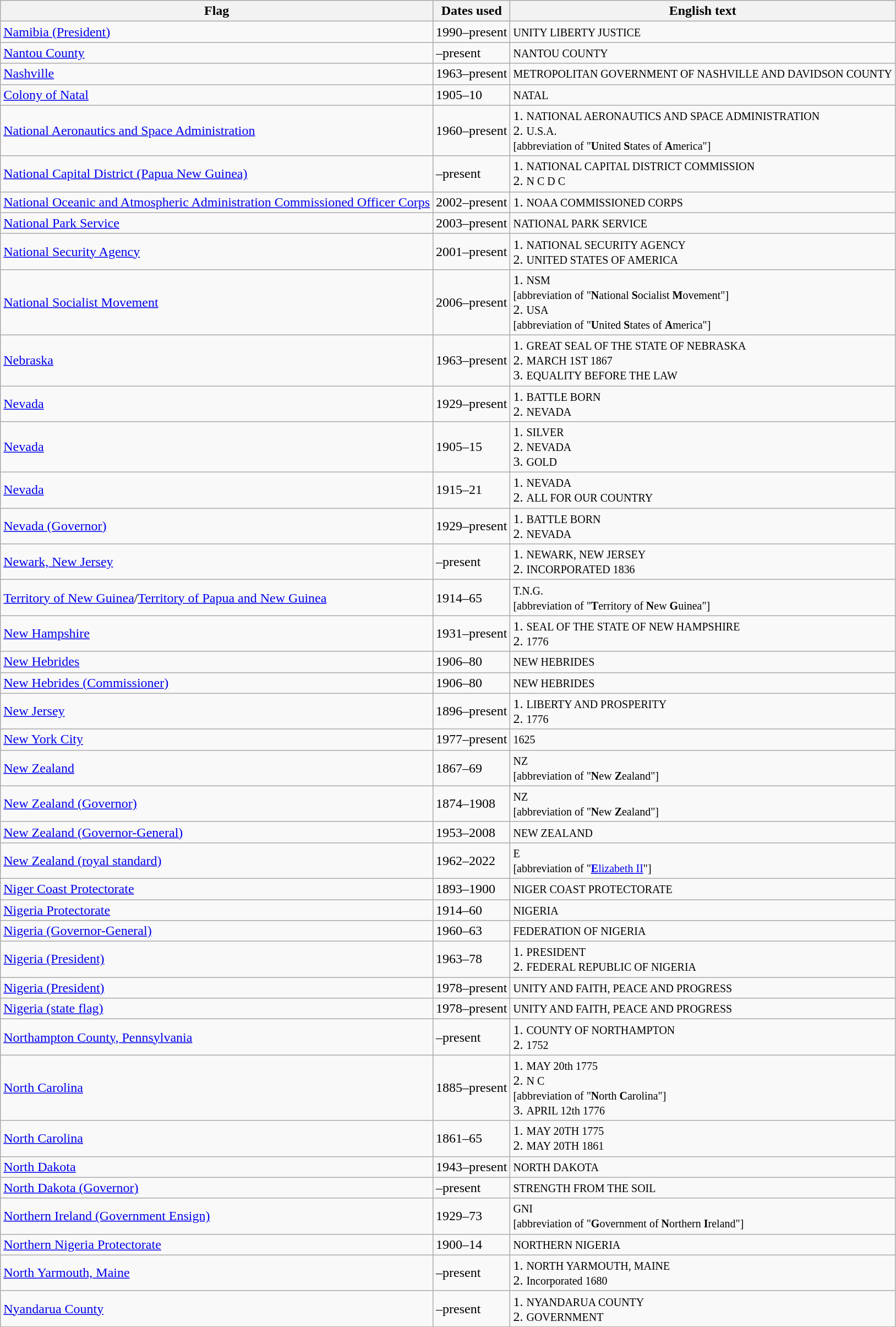<table class="wikitable sortable">
<tr>
<th>Flag</th>
<th>Dates used</th>
<th>English text</th>
</tr>
<tr>
<td> <a href='#'>Namibia (President)</a></td>
<td>1990–present</td>
<td><small>UNITY LIBERTY JUSTICE</small></td>
</tr>
<tr>
<td><a href='#'>Nantou County</a></td>
<td>–present</td>
<td><small>NANTOU COUNTY</small></td>
</tr>
<tr>
<td> <a href='#'>Nashville</a></td>
<td>1963–present</td>
<td><small>METROPOLITAN GOVERNMENT OF NASHVILLE AND DAVIDSON COUNTY</small></td>
</tr>
<tr>
<td> <a href='#'>Colony of Natal</a></td>
<td>1905–10</td>
<td><small>NATAL</small></td>
</tr>
<tr>
<td> <a href='#'>National Aeronautics and Space Administration</a></td>
<td>1960–present</td>
<td>1. <small>NATIONAL AERONAUTICS AND SPACE ADMINISTRATION</small><br>2. <small>U.S.A.<br>[abbreviation of "<strong>U</strong>nited <strong>S</strong>tates of <strong>A</strong>merica"]</small></td>
</tr>
<tr>
<td> <a href='#'>National Capital District (Papua New Guinea)</a></td>
<td>–present</td>
<td>1. <small>NATIONAL CAPITAL DISTRICT COMMISSION</small><br>2. <small>N C D C</small></td>
</tr>
<tr>
<td> <a href='#'>National Oceanic and Atmospheric Administration Commissioned Officer Corps</a></td>
<td>2002–present</td>
<td>1. <small>NOAA COMMISSIONED CORPS</small></td>
</tr>
<tr>
<td> <a href='#'>National Park Service</a></td>
<td>2003–present</td>
<td><small>NATIONAL PARK SERVICE</small></td>
</tr>
<tr>
<td> <a href='#'>National Security Agency</a></td>
<td>2001–present</td>
<td>1. <small>NATIONAL SECURITY AGENCY</small><br>2. <small>UNITED STATES OF AMERICA</small></td>
</tr>
<tr>
<td> <a href='#'>National Socialist Movement</a></td>
<td>2006–present</td>
<td>1. <small>NSM<br>[abbreviation of "<strong>N</strong>ational <strong>S</strong>ocialist <strong>M</strong>ovement"]</small><br>2. <small>USA<br>[abbreviation of "<strong>U</strong>nited <strong>S</strong>tates of <strong>A</strong>merica"]</small></td>
</tr>
<tr>
<td> <a href='#'>Nebraska</a></td>
<td>1963–present</td>
<td>1. <small>GREAT SEAL OF THE STATE OF NEBRASKA</small><br>2. <small>MARCH 1ST 1867</small><br>3. <small>EQUALITY BEFORE THE LAW</small></td>
</tr>
<tr>
<td> <a href='#'>Nevada</a></td>
<td>1929–present</td>
<td>1. <small>BATTLE BORN</small><br>2. <small>NEVADA</small></td>
</tr>
<tr>
<td> <a href='#'>Nevada</a></td>
<td>1905–15</td>
<td>1. <small>SILVER</small><br>2. <small>NEVADA</small><br>3. <small>GOLD</small></td>
</tr>
<tr>
<td> <a href='#'>Nevada</a></td>
<td>1915–21</td>
<td>1. <small>NEVADA</small><br>2. <small>ALL FOR OUR COUNTRY</small></td>
</tr>
<tr>
<td> <a href='#'>Nevada (Governor)</a></td>
<td>1929–present</td>
<td>1. <small>BATTLE BORN</small><br>2. <small>NEVADA</small></td>
</tr>
<tr>
<td><a href='#'>Newark, New Jersey</a></td>
<td>–present</td>
<td>1. <small>NEWARK, NEW JERSEY</small><br>2. <small>INCORPORATED 1836</small></td>
</tr>
<tr>
<td> <a href='#'>Territory of New Guinea</a>/<a href='#'>Territory of Papua and New Guinea</a></td>
<td>1914–65</td>
<td><small>T.N.G.<br>[abbreviation of "<strong>T</strong>erritory of <strong>N</strong>ew <strong>G</strong>uinea"]</small></td>
</tr>
<tr>
<td> <a href='#'>New Hampshire</a></td>
<td>1931–present</td>
<td>1. <small>SEAL OF THE STATE OF NEW HAMPSHIRE</small><br>2. <small>1776</small></td>
</tr>
<tr>
<td> <a href='#'>New Hebrides</a></td>
<td>1906–80</td>
<td><small>NEW HEBRIDES</small></td>
</tr>
<tr>
<td> <a href='#'>New Hebrides (Commissioner)</a></td>
<td>1906–80</td>
<td><small>NEW HEBRIDES</small></td>
</tr>
<tr>
<td> <a href='#'>New Jersey</a></td>
<td>1896–present</td>
<td>1. <small>LIBERTY AND PROSPERITY</small><br>2. <small>1776</small></td>
</tr>
<tr>
<td> <a href='#'>New York City</a></td>
<td>1977–present</td>
<td><small>1625</small></td>
</tr>
<tr>
<td> <a href='#'>New Zealand</a></td>
<td>1867–69</td>
<td><small>NZ</small><br><small>[abbreviation of "<strong>N</strong>ew <strong>Z</strong>ealand"]</small></td>
</tr>
<tr>
<td> <a href='#'>New Zealand (Governor)</a></td>
<td>1874–1908</td>
<td><small>NZ</small><br><small>[abbreviation of "<strong>N</strong>ew <strong>Z</strong>ealand"]</small></td>
</tr>
<tr>
<td><a href='#'>New Zealand (Governor-General)</a></td>
<td>1953–2008</td>
<td><small>NEW ZEALAND</small></td>
</tr>
<tr>
<td> <a href='#'>New Zealand (royal standard)</a></td>
<td>1962–2022</td>
<td><small>E<br>[abbreviation of "<a href='#'><strong>E</strong>lizabeth II</a>"]</small></td>
</tr>
<tr>
<td> <a href='#'>Niger Coast Protectorate</a></td>
<td>1893–1900</td>
<td><small>NIGER COAST PROTECTORATE</small></td>
</tr>
<tr>
<td> <a href='#'>Nigeria Protectorate</a></td>
<td>1914–60</td>
<td><small>NIGERIA</small></td>
</tr>
<tr>
<td> <a href='#'>Nigeria (Governor-General)</a></td>
<td>1960–63</td>
<td><small>FEDERATION OF NIGERIA</small></td>
</tr>
<tr>
<td> <a href='#'>Nigeria (President)</a></td>
<td>1963–78</td>
<td>1. <small>PRESIDENT</small><br>2. <small>FEDERAL REPUBLIC OF NIGERIA</small></td>
</tr>
<tr>
<td> <a href='#'>Nigeria (President)</a></td>
<td>1978–present</td>
<td><small>UNITY AND FAITH, PEACE AND PROGRESS</small></td>
</tr>
<tr>
<td> <a href='#'>Nigeria (state flag)</a></td>
<td>1978–present</td>
<td><small>UNITY AND FAITH, PEACE AND PROGRESS</small></td>
</tr>
<tr>
<td> <a href='#'>Northampton County, Pennsylvania</a></td>
<td>–present</td>
<td>1. <small>COUNTY OF NORTHAMPTON</small><br>2. <small>1752</small></td>
</tr>
<tr>
<td> <a href='#'>North Carolina</a></td>
<td>1885–present</td>
<td>1. <small>MAY 20th 1775</small><br>2. <small>N C</small><br><small>[abbreviation of "<strong>N</strong>orth <strong>C</strong>arolina"]</small><br>3. <small>APRIL 12th 1776</small></td>
</tr>
<tr>
<td> <a href='#'>North Carolina</a></td>
<td>1861–65</td>
<td>1. <small>MAY 20TH 1775</small><br>2. <small>MAY 20TH 1861</small></td>
</tr>
<tr>
<td> <a href='#'>North Dakota</a></td>
<td>1943–present</td>
<td><small>NORTH DAKOTA</small></td>
</tr>
<tr>
<td> <a href='#'>North Dakota (Governor)</a></td>
<td>–present</td>
<td><small>STRENGTH FROM THE SOIL</small></td>
</tr>
<tr>
<td> <a href='#'>Northern Ireland (Government Ensign)</a></td>
<td>1929–73</td>
<td><small>GNI<br>[abbreviation of "<strong>G</strong>overnment of <strong>N</strong>orthern <strong>I</strong>reland"]</small></td>
</tr>
<tr>
<td> <a href='#'>Northern Nigeria Protectorate</a></td>
<td>1900–14</td>
<td><small>NORTHERN NIGERIA</small></td>
</tr>
<tr>
<td> <a href='#'>North Yarmouth, Maine</a></td>
<td>–present</td>
<td>1. <small>NORTH YARMOUTH, MAINE</small><br>2. <small>Incorporated 1680</small></td>
</tr>
<tr>
<td> <a href='#'>Nyandarua County</a></td>
<td>–present</td>
<td>1. <small>NYANDARUA COUNTY</small><br>2. <small>GOVERNMENT</small></td>
</tr>
</table>
